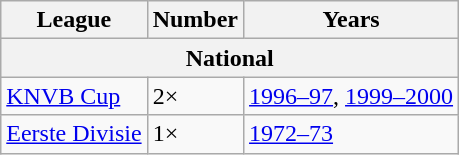<table class="wikitable">
<tr>
<th>League</th>
<th>Number</th>
<th>Years</th>
</tr>
<tr>
<th colspan="5" align="center"><strong>National</strong></th>
</tr>
<tr>
<td><a href='#'>KNVB Cup</a></td>
<td>2×</td>
<td><a href='#'>1996–97</a>, <a href='#'>1999–2000</a></td>
</tr>
<tr>
<td><a href='#'>Eerste Divisie</a></td>
<td>1×</td>
<td><a href='#'>1972–73</a></td>
</tr>
</table>
